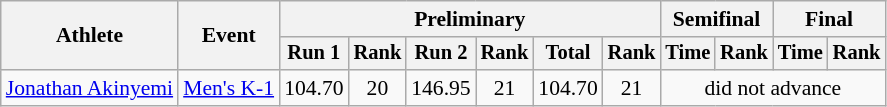<table class="wikitable" style="font-size:90%">
<tr>
<th rowspan=2>Athlete</th>
<th rowspan=2>Event</th>
<th colspan="6">Preliminary</th>
<th colspan="2">Semifinal</th>
<th colspan="2">Final</th>
</tr>
<tr style="font-size:95%">
<th>Run 1</th>
<th>Rank</th>
<th>Run 2</th>
<th>Rank</th>
<th>Total</th>
<th>Rank</th>
<th>Time</th>
<th>Rank</th>
<th>Time</th>
<th>Rank</th>
</tr>
<tr align=center>
<td align=left><a href='#'>Jonathan Akinyemi</a></td>
<td align=left><a href='#'>Men's K-1</a></td>
<td>104.70</td>
<td>20</td>
<td>146.95</td>
<td>21</td>
<td>104.70</td>
<td>21</td>
<td colspan=4>did not advance</td>
</tr>
</table>
